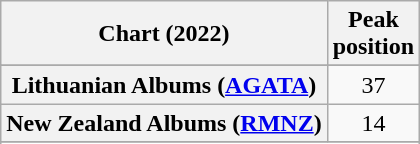<table class="wikitable sortable plainrowheaders" style="text-align:center">
<tr>
<th scope="col">Chart (2022)</th>
<th scope="col">Peak<br>position</th>
</tr>
<tr>
</tr>
<tr>
</tr>
<tr>
</tr>
<tr>
</tr>
<tr>
</tr>
<tr>
</tr>
<tr>
</tr>
<tr>
</tr>
<tr>
</tr>
<tr>
</tr>
<tr>
<th scope="row">Lithuanian Albums (<a href='#'>AGATA</a>)</th>
<td>37</td>
</tr>
<tr>
<th scope="row">New Zealand Albums (<a href='#'>RMNZ</a>)</th>
<td>14</td>
</tr>
<tr>
</tr>
<tr>
</tr>
<tr>
</tr>
<tr>
</tr>
<tr>
</tr>
<tr>
</tr>
<tr>
</tr>
<tr>
</tr>
<tr>
</tr>
<tr>
</tr>
</table>
